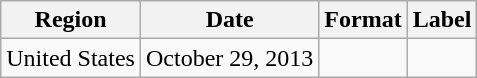<table class=wikitable>
<tr>
<th>Region</th>
<th>Date</th>
<th>Format</th>
<th>Label</th>
</tr>
<tr>
<td>United States</td>
<td>October 29, 2013</td>
<td></td>
<td></td>
</tr>
</table>
